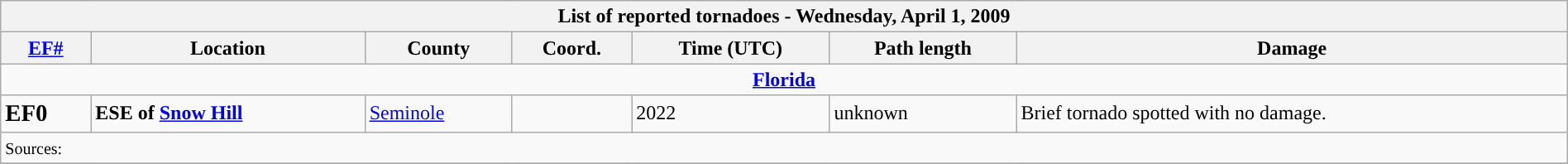<table class="wikitable collapsible" width="100%">
<tr>
<th colspan="7">List of reported tornadoes - Wednesday, April 1, 2009</th>
</tr>
<tr>
<th><a href='#'>EF#</a></th>
<th>Location</th>
<th>County</th>
<th>Coord.</th>
<th>Time (UTC)</th>
<th>Path length</th>
<th>Damage</th>
</tr>
<tr>
<td colspan="7" align=center><strong><a href='#'>Florida</a></strong></td>
</tr>
<tr>
<td><big><strong>EF0</strong></big></td>
<td><strong>ESE of <a href='#'>Snow Hill</a></strong></td>
<td><a href='#'>Seminole</a></td>
<td></td>
<td>2022</td>
<td>unknown</td>
<td>Brief tornado spotted with no damage.</td>
</tr>
<tr>
<td colspan="7"><small>Sources: </small></td>
</tr>
<tr>
</tr>
</table>
